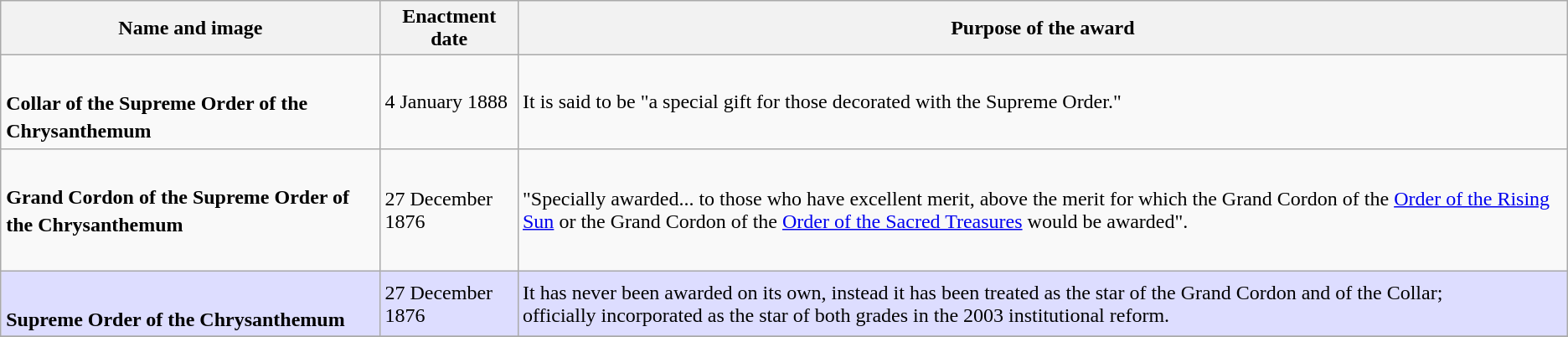<table class="wikitable">
<tr>
<th>Name and image</th>
<th>Enactment date</th>
<th>Purpose of the award</th>
</tr>
<tr>
<td style="font-size:larger;" style="text-align:center"><br><small><strong>Collar of the Supreme Order of the Chrysanthemum</strong></small><br></td>
<td>4 January 1888</td>
<td>It is said to be "a special gift for those decorated with the Supreme Order."</td>
</tr>
<tr>
<td style="font-size:larger;" style="text-align:center"><br><small><strong>Grand Cordon of the Supreme Order of the Chrysanthemum</strong></small><br><br></td>
<td>27 December 1876</td>
<td>"Specially awarded... to those who have excellent merit, above the merit for which the Grand Cordon of the <a href='#'>Order of the Rising Sun</a> or the Grand Cordon of the <a href='#'>Order of the Sacred Treasures</a> would be awarded".</td>
</tr>
<tr style="background-color:#ddf">
<td style="font-size:larger;" style="text-align:center"><br><small><strong>Supreme Order of the Chrysanthemum</strong></small><br></td>
<td>27 December 1876</td>
<td>It has never been awarded on its own, instead it has been treated as the star of the Grand Cordon and of the Collar;<br>officially incorporated as the star of both grades in the 2003 institutional reform.</td>
</tr>
<tr>
</tr>
</table>
